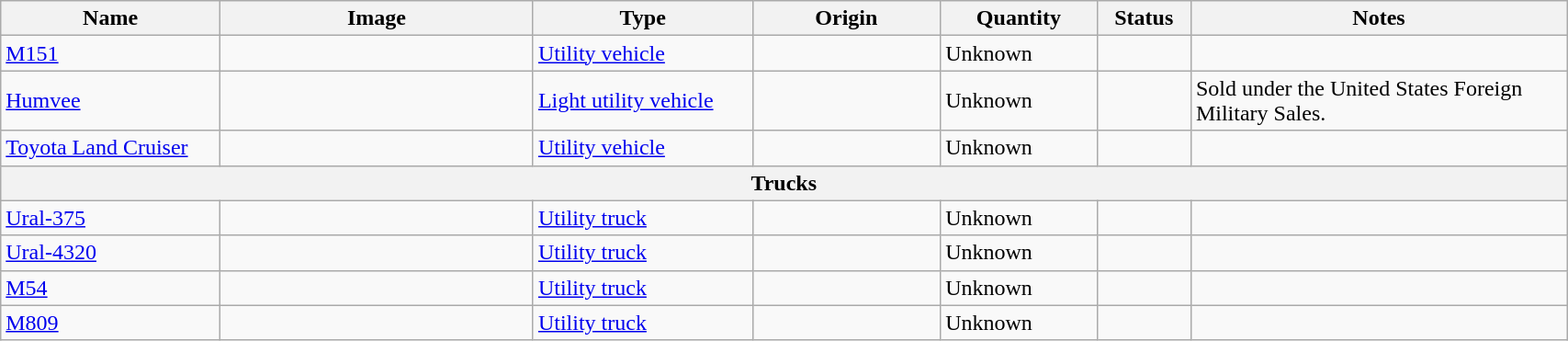<table class="wikitable" style="width:90%;">
<tr>
<th width=14%>Name</th>
<th width=20%>Image</th>
<th width=14%>Type</th>
<th width=12%>Origin</th>
<th width=10%>Quantity</th>
<th width=06%>Status</th>
<th width=24%>Notes</th>
</tr>
<tr>
<td><a href='#'>M151</a></td>
<td></td>
<td><a href='#'>Utility vehicle</a></td>
<td></td>
<td>Unknown</td>
<td></td>
<td></td>
</tr>
<tr>
<td><a href='#'>Humvee</a></td>
<td></td>
<td><a href='#'>Light utility vehicle</a></td>
<td></td>
<td>Unknown</td>
<td></td>
<td>Sold under the United States Foreign Military Sales.</td>
</tr>
<tr>
<td><a href='#'>Toyota Land Cruiser</a></td>
<td></td>
<td><a href='#'>Utility vehicle</a></td>
<td></td>
<td>Unknown</td>
<td></td>
<td></td>
</tr>
<tr>
<th colspan="7">Trucks</th>
</tr>
<tr>
<td><a href='#'>Ural-375</a></td>
<td></td>
<td><a href='#'>Utility truck</a></td>
<td></td>
<td>Unknown</td>
<td></td>
<td></td>
</tr>
<tr>
<td><a href='#'>Ural-4320</a></td>
<td></td>
<td><a href='#'>Utility truck</a></td>
<td></td>
<td>Unknown</td>
<td></td>
<td></td>
</tr>
<tr>
<td><a href='#'>M54</a></td>
<td></td>
<td><a href='#'>Utility truck</a></td>
<td></td>
<td>Unknown</td>
<td></td>
<td></td>
</tr>
<tr>
<td><a href='#'>M809</a></td>
<td></td>
<td><a href='#'>Utility truck</a></td>
<td></td>
<td>Unknown</td>
<td></td>
<td></td>
</tr>
</table>
